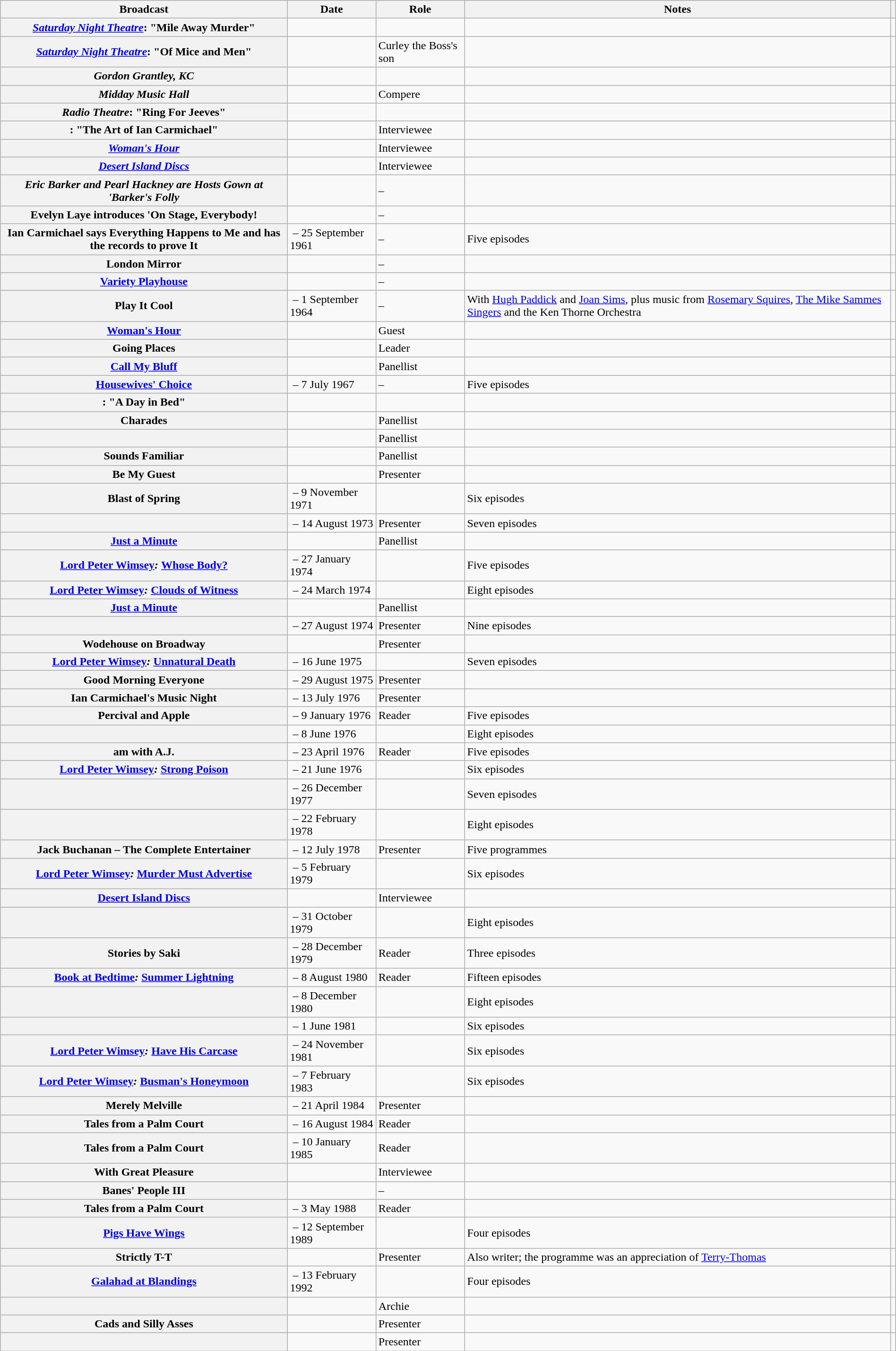<table class="wikitable plainrowheaders sortable" style="margin-right: 0;">
<tr>
<th scope="col">Broadcast</th>
<th scope="col">Date</th>
<th scope="col">Role</th>
<th scope="col" class="unsortable">Notes</th>
<th scope="col" class="unsortable"></th>
</tr>
<tr>
<th scope="row"><em><a href='#'>Saturday Night Theatre</a></em>: "Mile Away Murder"</th>
<td></td>
<td></td>
<td></td>
<td style="text-align: center;"></td>
</tr>
<tr>
<th scope="row"><em><a href='#'>Saturday Night Theatre</a></em>: "Of Mice and Men"</th>
<td></td>
<td>Curley the Boss's son</td>
<td></td>
<td style="text-align: center;"></td>
</tr>
<tr>
<th scope="row"><em>Gordon Grantley, KC</em></th>
<td></td>
<td></td>
<td></td>
<td style="text-align: center;"></td>
</tr>
<tr>
<th scope="row"><em>Midday Music Hall</em></th>
<td></td>
<td>Compere</td>
<td></td>
<td style="text-align: center;"></td>
</tr>
<tr>
<th scope="row"><em>Radio Theatre</em>: "Ring For Jeeves"</th>
<td></td>
<td></td>
<td></td>
<td style="text-align: center;"></td>
</tr>
<tr>
<th scope="row">: "The Art of Ian Carmichael"</th>
<td></td>
<td>Interviewee</td>
<td></td>
<td style="text-align: center;"></td>
</tr>
<tr>
<th scope="row"><em><a href='#'>Woman's Hour</a></em></th>
<td></td>
<td>Interviewee</td>
<td></td>
<td style="text-align: center;"></td>
</tr>
<tr>
<th scope="row"><em><a href='#'>Desert Island Discs</a></em></th>
<td></td>
<td>Interviewee</td>
<td></td>
<td style="text-align: center;"></td>
</tr>
<tr>
<th scope="row"><em>Eric Barker and Pearl Hackney are Hosts Gown at 'Barker's Folly<strong></th>
<td></td>
<td>–</td>
<td></td>
<td style="text-align: center;"></td>
</tr>
<tr>
<th scope="row"></em>Evelyn Laye introduces 'On Stage, Everybody!<em></th>
<td></td>
<td>–</td>
<td></td>
<td style="text-align: center;"></td>
</tr>
<tr>
<th scope="row"></em>Ian Carmichael says Everything Happens to Me and has the records to prove It<em></th>
<td> – 25 September 1961</td>
<td>–</td>
<td>Five episodes</td>
<td style="text-align: center;"></td>
</tr>
<tr>
<th scope="row"></em>London Mirror<em></th>
<td></td>
<td>–</td>
<td></td>
<td style="text-align: center;"></td>
</tr>
<tr>
<th scope="row"></em><a href='#'>Variety Playhouse</a><em></th>
<td></td>
<td>–</td>
<td></td>
<td style="text-align: center;"></td>
</tr>
<tr>
<th scope="row"></em>Play It Cool<em></th>
<td> – 1 September 1964</td>
<td>–</td>
<td>With <a href='#'>Hugh Paddick</a> and <a href='#'>Joan Sims</a>, plus music from <a href='#'>Rosemary Squires</a>, <a href='#'>The Mike Sammes Singers</a> and the Ken Thorne Orchestra</td>
<td style="text-align: center;"></td>
</tr>
<tr>
<th scope="row"></em><a href='#'>Woman's Hour</a><em></th>
<td></td>
<td>Guest</td>
<td></td>
<td style="text-align: center;"></td>
</tr>
<tr>
<th scope="row"></em>Going Places<em></th>
<td></td>
<td>Leader</td>
<td></td>
<td style="text-align: center;"></td>
</tr>
<tr>
<th scope="row"></em><a href='#'>Call My Bluff</a><em></th>
<td></td>
<td>Panellist</td>
<td></td>
<td style="text-align: center;"></td>
</tr>
<tr>
<th scope="row"></em><a href='#'>Housewives' Choice</a><em></th>
<td> – 7 July 1967</td>
<td>–</td>
<td>Five episodes</td>
<td style="text-align: center;"></td>
</tr>
<tr>
<th scope="row">: "A Day in Bed"</th>
<td></td>
<td></td>
<td></td>
<td style="text-align: center;"></td>
</tr>
<tr>
<th scope="row"></em>Charades<em></th>
<td></td>
<td>Panellist</td>
<td></td>
<td style="text-align: center;"></td>
</tr>
<tr>
<th scope="row"></th>
<td></td>
<td>Panellist</td>
<td></td>
<td style="text-align: center;"></td>
</tr>
<tr>
<th scope="row"></em>Sounds Familiar<em></th>
<td></td>
<td>Panellist</td>
<td></td>
<td style="text-align: center;"></td>
</tr>
<tr>
<th scope="row"></em>Be My Guest<em></th>
<td></td>
<td>Presenter</td>
<td></td>
<td style="text-align: center;"></td>
</tr>
<tr>
<th scope="row"></em>Blast of Spring<em></th>
<td> – 9 November 1971</td>
<td></td>
<td>Six episodes</td>
<td style="text-align: center;"></td>
</tr>
<tr>
<th scope="row"></th>
<td> – 14 August 1973</td>
<td>Presenter</td>
<td>Seven episodes</td>
<td style="text-align: center;"></td>
</tr>
<tr>
<th scope="row"></em><a href='#'>Just a Minute</a><em></th>
<td></td>
<td>Panellist</td>
<td></td>
<td style="text-align: center;"></td>
</tr>
<tr>
<th scope="row"></em><a href='#'>Lord Peter Wimsey</a><em>: </em><a href='#'>Whose Body?</a><em></th>
<td> – 27 January 1974</td>
<td></td>
<td>Five episodes</td>
<td style="text-align: center;"></td>
</tr>
<tr>
<th scope="row"></em><a href='#'>Lord Peter Wimsey</a><em>: </em><a href='#'>Clouds of Witness</a><em></th>
<td> – 24 March 1974</td>
<td></td>
<td>Eight episodes</td>
<td style="text-align: center;"></td>
</tr>
<tr>
<th scope="row"></em><a href='#'>Just a Minute</a><em></th>
<td></td>
<td>Panellist</td>
<td></td>
<td style="text-align: center;"></td>
</tr>
<tr>
<th scope="row"></th>
<td> – 27 August 1974</td>
<td>Presenter</td>
<td>Nine episodes</td>
<td style="text-align: center;"></td>
</tr>
<tr>
<th scope="row"></em>Wodehouse on Broadway<em></th>
<td></td>
<td>Presenter</td>
<td></td>
<td style="text-align: center;"></td>
</tr>
<tr>
<th scope="row"></em><a href='#'>Lord Peter Wimsey</a><em>: </em><a href='#'>Unnatural Death</a><em></th>
<td> – 16 June 1975</td>
<td></td>
<td>Seven episodes</td>
<td style="text-align: center;"></td>
</tr>
<tr>
<th scope="row"></em>Good Morning Everyone<em></th>
<td> – 29 August 1975</td>
<td>Presenter</td>
<td></td>
<td style="text-align: center;"></td>
</tr>
<tr>
<th scope="row"></em>Ian Carmichael's Music Night<em></th>
<td> – 13 July 1976</td>
<td>Presenter</td>
<td></td>
<td style="text-align: center;"></td>
</tr>
<tr>
<th scope="row"></em>Percival and Apple<em></th>
<td> – 9 January 1976</td>
<td>Reader</td>
<td>Five episodes</td>
<td style="text-align: center;"></td>
</tr>
<tr>
<th scope="row"></th>
<td> – 8 June 1976</td>
<td></td>
<td>Eight episodes</td>
<td style="text-align: center;"></td>
</tr>
<tr>
<th scope="row"></em>am with A.J.<em></th>
<td> – 23 April 1976</td>
<td>Reader</td>
<td>Five episodes</td>
<td style="text-align: center;"></td>
</tr>
<tr>
<th scope="row"></em><a href='#'>Lord Peter Wimsey</a><em>: </em><a href='#'>Strong Poison</a><em></th>
<td> – 21 June 1976</td>
<td></td>
<td>Six episodes</td>
<td style="text-align: center;"></td>
</tr>
<tr>
<th scope="row"></th>
<td> – 26 December 1977</td>
<td></td>
<td>Seven episodes</td>
<td style="text-align: center;"></td>
</tr>
<tr>
<th scope="row"></th>
<td> – 22 February 1978</td>
<td></td>
<td>Eight episodes</td>
<td style="text-align: center;"></td>
</tr>
<tr>
<th scope="row"></em>Jack Buchanan – The Complete Entertainer<em></th>
<td> – 12 July 1978</td>
<td>Presenter</td>
<td>Five programmes</td>
<td style="text-align: center;"></td>
</tr>
<tr>
<th scope="row"></em><a href='#'>Lord Peter Wimsey</a><em>: </em><a href='#'>Murder Must Advertise</a><em></th>
<td> – 5 February 1979</td>
<td></td>
<td>Six episodes</td>
<td style="text-align: center;"></td>
</tr>
<tr>
<th scope="row"></em><a href='#'>Desert Island Discs</a><em></th>
<td></td>
<td>Interviewee</td>
<td></td>
<td style="text-align: center;"></td>
</tr>
<tr>
<th scope="row"></th>
<td> – 31 October 1979</td>
<td></td>
<td>Eight episodes</td>
<td style="text-align: center;"></td>
</tr>
<tr>
<th scope="row"></em>Stories by Saki<em></th>
<td> – 28 December 1979</td>
<td>Reader</td>
<td>Three episodes</td>
<td style="text-align: center;"></td>
</tr>
<tr>
<th scope="row"></em><a href='#'>Book at Bedtime</a><em>: </em><a href='#'>Summer Lightning</a><em></th>
<td> – 8 August 1980</td>
<td>Reader</td>
<td>Fifteen episodes</td>
<td style="text-align: center;"></td>
</tr>
<tr>
<th scope="row"></th>
<td> – 8 December 1980</td>
<td></td>
<td>Eight episodes</td>
<td style="text-align: center;"></td>
</tr>
<tr>
<th scope="row"></th>
<td> – 1 June 1981</td>
<td></td>
<td>Six episodes</td>
<td style="text-align: center;"></td>
</tr>
<tr>
<th scope="row"></em><a href='#'>Lord Peter Wimsey</a><em>: </em><a href='#'>Have His Carcase</a><em></th>
<td> – 24 November 1981</td>
<td></td>
<td>Six episodes</td>
<td style="text-align: center;"></td>
</tr>
<tr>
<th scope="row"></em><a href='#'>Lord Peter Wimsey</a><em>: </em><a href='#'>Busman's Honeymoon</a><em></th>
<td> – 7 February 1983</td>
<td></td>
<td>Six episodes</td>
<td style="text-align: center;"></td>
</tr>
<tr>
<th scope="row"></em>Merely Melville<em></th>
<td> – 21 April 1984</td>
<td>Presenter</td>
<td></td>
<td style="text-align: center;"></td>
</tr>
<tr>
<th scope="row"></em>Tales from a Palm Court<em></th>
<td> – 16 August 1984</td>
<td>Reader</td>
<td></td>
<td style="text-align: center;"></td>
</tr>
<tr>
<th scope="row"></em>Tales from a Palm Court<em></th>
<td> – 10 January 1985</td>
<td>Reader</td>
<td></td>
<td style="text-align: center;"></td>
</tr>
<tr>
<th scope="row"></em>With Great Pleasure<em></th>
<td></td>
<td>Interviewee</td>
<td></td>
<td style="text-align: center;"></td>
</tr>
<tr>
<th scope="row"></em>Banes' People III<em></th>
<td></td>
<td>–</td>
<td></td>
<td style="text-align: center;"></td>
</tr>
<tr>
<th scope="row"></em>Tales from a Palm Court<em></th>
<td> – 3 May 1988</td>
<td>Reader</td>
<td></td>
<td style="text-align: center;"></td>
</tr>
<tr>
<th scope="row"></em><a href='#'>Pigs Have Wings</a><em></th>
<td> – 12 September 1989</td>
<td></td>
<td>Four episodes</td>
<td style="text-align: center;"></td>
</tr>
<tr>
<th scope="row"></em>Strictly T-T<em></th>
<td></td>
<td>Presenter</td>
<td>Also writer; the programme was an appreciation of <a href='#'>Terry-Thomas</a></td>
<td style="text-align: center;"></td>
</tr>
<tr>
<th scope="row"></em><a href='#'>Galahad at Blandings</a><em></th>
<td> – 13 February 1992</td>
<td></td>
<td>Four episodes</td>
<td style="text-align: center;"></td>
</tr>
<tr>
<th scope="row"></th>
<td></td>
<td>Archie</td>
<td></td>
<td style="text-align: center;"></td>
</tr>
<tr>
<th scope="row"></em>Cads and Silly Asses<em></th>
<td></td>
<td>Presenter</td>
<td></td>
<td style="text-align: center;"></td>
</tr>
<tr>
<th scope="row"></th>
<td></td>
<td>Presenter</td>
<td></td>
<td style="text-align: center;"></td>
</tr>
</table>
